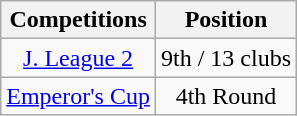<table class="wikitable" style="text-align:center;">
<tr>
<th>Competitions</th>
<th>Position</th>
</tr>
<tr>
<td><a href='#'>J. League 2</a></td>
<td>9th / 13 clubs</td>
</tr>
<tr>
<td><a href='#'>Emperor's Cup</a></td>
<td>4th Round</td>
</tr>
</table>
